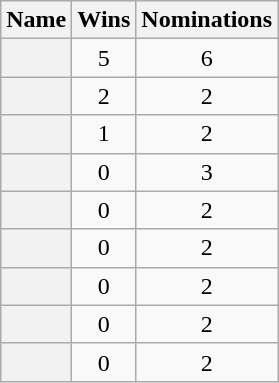<table class="sortable wikitable plainrowheaders" style="text-align:center">
<tr>
<th scope=col>Name</th>
<th scope=col data-sort-type="number">Wins</th>
<th scope=col data-sort-type="number">Nominations</th>
</tr>
<tr>
<th scope="row"></th>
<td>5</td>
<td>6</td>
</tr>
<tr>
<th scope="row"></th>
<td>2</td>
<td>2</td>
</tr>
<tr>
<th scope="row"></th>
<td>1</td>
<td>2</td>
</tr>
<tr>
<th scope="row"></th>
<td>0</td>
<td>3</td>
</tr>
<tr>
<th scope="row"></th>
<td>0</td>
<td>2</td>
</tr>
<tr>
<th scope="row"></th>
<td>0</td>
<td>2</td>
</tr>
<tr>
<th scope="row"></th>
<td>0</td>
<td>2</td>
</tr>
<tr>
<th scope="row"></th>
<td>0</td>
<td>2</td>
</tr>
<tr>
<th scope="row"></th>
<td>0</td>
<td>2</td>
</tr>
</table>
